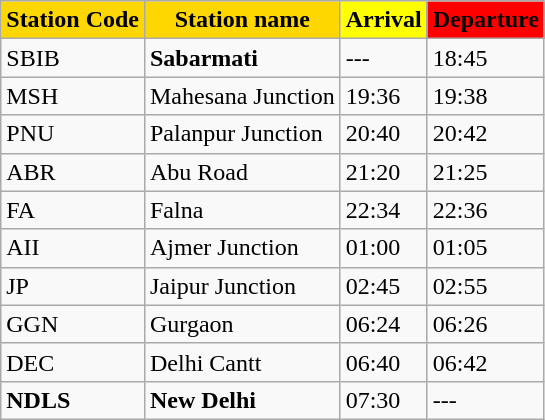<table class="wikitable">
<tr>
<th style="background:gold;">Station Code</th>
<th ! style="background:gold;">Station name</th>
<th ! style="background:yellow;">Arrival</th>
<th ! style="background:red;">Departure</th>
</tr>
<tr>
<td>SBIB</td>
<td><strong>Sabarmati</strong></td>
<td>---</td>
<td>18:45</td>
</tr>
<tr>
<td>MSH</td>
<td>Mahesana Junction</td>
<td>19:36</td>
<td>19:38</td>
</tr>
<tr>
<td>PNU</td>
<td>Palanpur Junction</td>
<td>20:40</td>
<td>20:42</td>
</tr>
<tr>
<td>ABR</td>
<td>Abu Road</td>
<td>21:20</td>
<td>21:25</td>
</tr>
<tr>
<td>FA</td>
<td>Falna</td>
<td>22:34</td>
<td>22:36</td>
</tr>
<tr>
<td>AII</td>
<td>Ajmer Junction</td>
<td>01:00</td>
<td>01:05</td>
</tr>
<tr>
<td>JP</td>
<td>Jaipur Junction</td>
<td>02:45</td>
<td>02:55</td>
</tr>
<tr>
<td>GGN</td>
<td>Gurgaon</td>
<td>06:24</td>
<td>06:26</td>
</tr>
<tr>
<td>DEC</td>
<td>Delhi Cantt</td>
<td>06:40</td>
<td>06:42</td>
</tr>
<tr>
<td><strong>NDLS</strong></td>
<td><strong>New Delhi</strong></td>
<td>07:30</td>
<td>---</td>
</tr>
</table>
